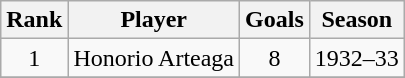<table class="wikitable sortable" style="text-align:center">
<tr>
<th>Rank</th>
<th>Player</th>
<th>Goals</th>
<th>Season</th>
</tr>
<tr>
<td>1</td>
<td style="text-align:left">Honorio Arteaga</td>
<td>8</td>
<td>1932–33</td>
</tr>
<tr>
</tr>
</table>
